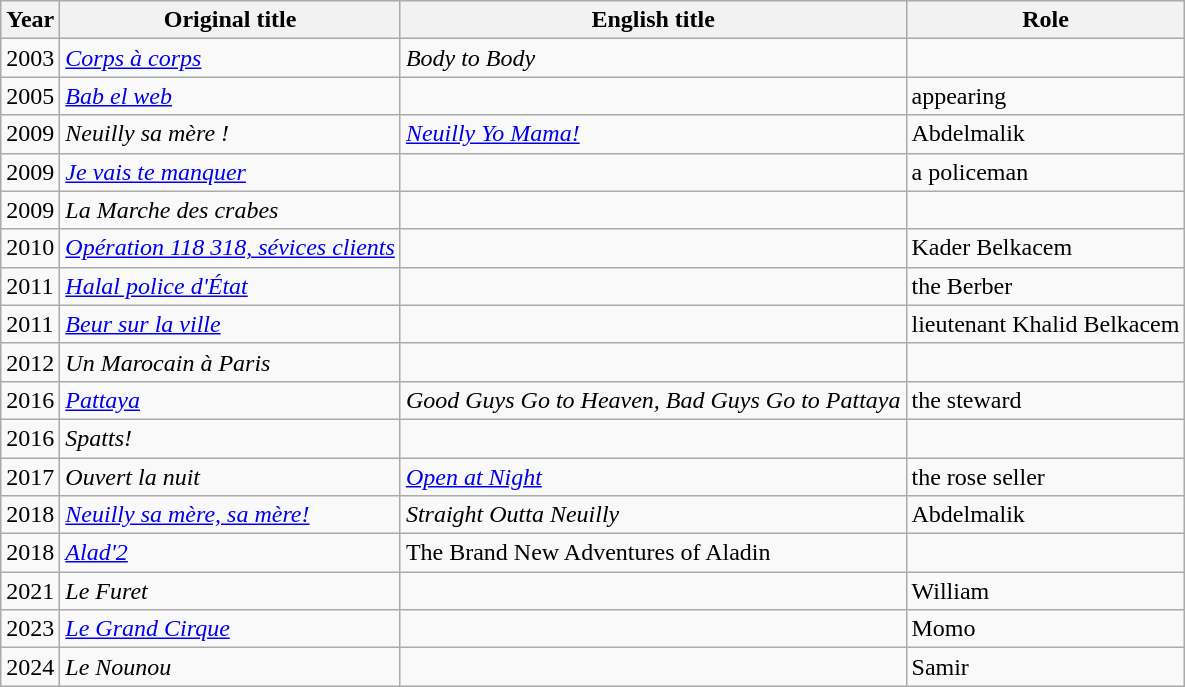<table class="wikitable">
<tr>
<th>Year</th>
<th>Original title</th>
<th>English title</th>
<th>Role</th>
</tr>
<tr>
<td>2003</td>
<td><em><a href='#'>Corps à corps</a></em></td>
<td><em>Body to Body</em></td>
<td></td>
</tr>
<tr>
<td>2005</td>
<td><em><a href='#'>Bab el web</a></em></td>
<td></td>
<td>appearing</td>
</tr>
<tr>
<td>2009</td>
<td><em>Neuilly sa mère !</em></td>
<td><em><a href='#'>Neuilly Yo Mama!</a></em></td>
<td>Abdelmalik</td>
</tr>
<tr>
<td>2009</td>
<td><em><a href='#'>Je vais te manquer</a></em></td>
<td></td>
<td>a policeman</td>
</tr>
<tr>
<td>2009</td>
<td><em>La Marche des crabes</em></td>
<td></td>
<td></td>
</tr>
<tr>
<td>2010</td>
<td><em><a href='#'>Opération 118 318, sévices clients</a></em></td>
<td></td>
<td>Kader Belkacem</td>
</tr>
<tr>
<td>2011</td>
<td><em><a href='#'>Halal police d'État</a></em></td>
<td></td>
<td>the Berber</td>
</tr>
<tr>
<td>2011</td>
<td><em><a href='#'>Beur sur la ville</a></em></td>
<td></td>
<td>lieutenant Khalid Belkacem</td>
</tr>
<tr>
<td>2012</td>
<td><em>Un Marocain à Paris</em></td>
<td></td>
<td></td>
</tr>
<tr>
<td>2016</td>
<td><em><a href='#'>Pattaya</a></em></td>
<td><em>Good Guys Go to Heaven, Bad Guys Go to Pattaya</em></td>
<td>the steward</td>
</tr>
<tr>
<td>2016</td>
<td><em>Spatts!</em></td>
<td></td>
<td></td>
</tr>
<tr>
<td>2017</td>
<td><em>Ouvert la nuit</em></td>
<td><em><a href='#'>Open at Night</a></em></td>
<td>the rose seller</td>
</tr>
<tr>
<td>2018</td>
<td><em><a href='#'>Neuilly sa mère, sa mère!</a></em></td>
<td><em>Straight Outta Neuilly</em></td>
<td>Abdelmalik</td>
</tr>
<tr>
<td>2018</td>
<td><em><a href='#'>Alad'2</a></em></td>
<td>The Brand New Adventures of Aladin</td>
<td></td>
</tr>
<tr>
<td>2021</td>
<td><em>Le Furet</em></td>
<td></td>
<td>William</td>
</tr>
<tr>
<td>2023</td>
<td><em><a href='#'>Le Grand Cirque</a></em></td>
<td></td>
<td>Momo</td>
</tr>
<tr>
<td>2024</td>
<td><em>Le Nounou</em></td>
<td></td>
<td>Samir</td>
</tr>
</table>
